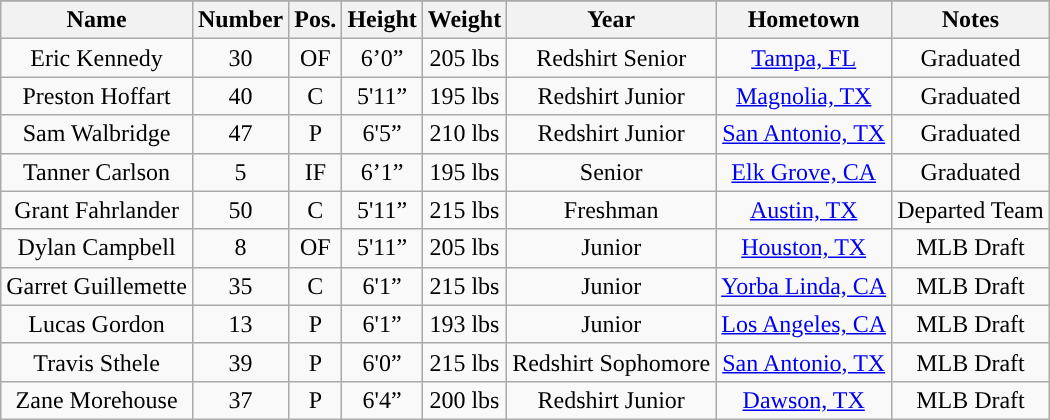<table class="wikitable sortable">
<tr>
</tr>
<tr>
<th style="text-align:center; ">Name</th>
<th style="text-align:center; ">Number</th>
<th style="text-align:center; ">Pos.</th>
<th style="text-align:center; ">Height</th>
<th style="text-align:center; ">Weight</th>
<th style="text-align:center; ">Year</th>
<th style="text-align:center; ">Hometown</th>
<th style="text-align:center; ">Notes</th>
</tr>
<tr align="center">
<td>Eric Kennedy</td>
<td>30</td>
<td>OF</td>
<td>6’0”</td>
<td>205 lbs</td>
<td>Redshirt Senior</td>
<td><a href='#'>Tampa, FL</a></td>
<td>Graduated</td>
</tr>
<tr align="center">
<td>Preston Hoffart</td>
<td>40</td>
<td>C</td>
<td>5'11”</td>
<td>195 lbs</td>
<td>Redshirt Junior</td>
<td><a href='#'>Magnolia, TX</a></td>
<td>Graduated</td>
</tr>
<tr align="center">
<td>Sam Walbridge</td>
<td>47</td>
<td>P</td>
<td>6'5”</td>
<td>210 lbs</td>
<td>Redshirt Junior</td>
<td><a href='#'>San Antonio, TX</a></td>
<td>Graduated</td>
</tr>
<tr align="center">
<td>Tanner Carlson</td>
<td>5</td>
<td>IF</td>
<td>6’1”</td>
<td>195 lbs</td>
<td>Senior</td>
<td><a href='#'>Elk Grove, CA</a></td>
<td>Graduated</td>
</tr>
<tr align="center">
<td>Grant Fahrlander</td>
<td>50</td>
<td>C</td>
<td>5'11”</td>
<td>215 lbs</td>
<td>Freshman</td>
<td><a href='#'>Austin, TX</a></td>
<td>Departed Team</td>
</tr>
<tr align="center">
<td>Dylan Campbell</td>
<td>8</td>
<td>OF</td>
<td>5'11”</td>
<td>205 lbs</td>
<td>Junior</td>
<td><a href='#'>Houston, TX</a></td>
<td>MLB Draft</td>
</tr>
<tr align="center">
<td>Garret Guillemette</td>
<td>35</td>
<td>C</td>
<td>6'1”</td>
<td>215 lbs</td>
<td>Junior</td>
<td><a href='#'>Yorba Linda, CA</a></td>
<td>MLB Draft</td>
</tr>
<tr align="center">
<td>Lucas Gordon</td>
<td>13</td>
<td>P</td>
<td>6'1”</td>
<td>193 lbs</td>
<td>Junior</td>
<td><a href='#'>Los Angeles, CA</a></td>
<td>MLB Draft</td>
</tr>
<tr align="center">
<td>Travis Sthele</td>
<td>39</td>
<td>P</td>
<td>6'0”</td>
<td>215 lbs</td>
<td>Redshirt Sophomore</td>
<td><a href='#'>San Antonio, TX</a></td>
<td>MLB Draft</td>
</tr>
<tr align="center">
<td>Zane Morehouse</td>
<td>37</td>
<td>P</td>
<td>6'4”</td>
<td>200 lbs</td>
<td>Redshirt Junior</td>
<td><a href='#'>Dawson, TX</a></td>
<td>MLB Draft</td>
</tr>
</table>
